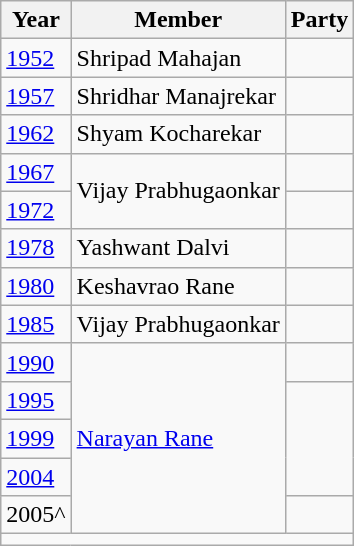<table class="wikitable">
<tr>
<th>Year</th>
<th>Member</th>
<th colspan="2">Party</th>
</tr>
<tr>
<td><a href='#'>1952</a></td>
<td>Shripad Mahajan</td>
<td></td>
</tr>
<tr>
<td><a href='#'>1957</a></td>
<td>Shridhar Manajrekar</td>
<td></td>
</tr>
<tr>
<td><a href='#'>1962</a></td>
<td>Shyam Kocharekar</td>
<td></td>
</tr>
<tr>
<td><a href='#'>1967</a></td>
<td rowspan="2">Vijay Prabhugaonkar</td>
<td></td>
</tr>
<tr>
<td><a href='#'>1972</a></td>
</tr>
<tr>
<td><a href='#'>1978</a></td>
<td>Yashwant Dalvi</td>
<td></td>
</tr>
<tr>
<td><a href='#'>1980</a></td>
<td>Keshavrao Rane</td>
<td></td>
</tr>
<tr>
<td><a href='#'>1985</a></td>
<td>Vijay Prabhugaonkar</td>
<td></td>
</tr>
<tr>
<td><a href='#'>1990</a></td>
<td rowspan="5"><a href='#'>Narayan Rane</a></td>
<td></td>
</tr>
<tr>
<td><a href='#'>1995</a></td>
</tr>
<tr>
<td><a href='#'>1999</a></td>
</tr>
<tr>
<td><a href='#'>2004</a></td>
</tr>
<tr>
<td>2005^</td>
<td></td>
</tr>
<tr>
<td colspan="4"></td>
</tr>
</table>
